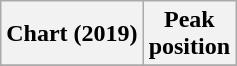<table class="wikitable plainrowheaders" style="text-align:center">
<tr>
<th scope="col">Chart (2019)</th>
<th scope="col">Peak<br>position</th>
</tr>
<tr>
</tr>
</table>
